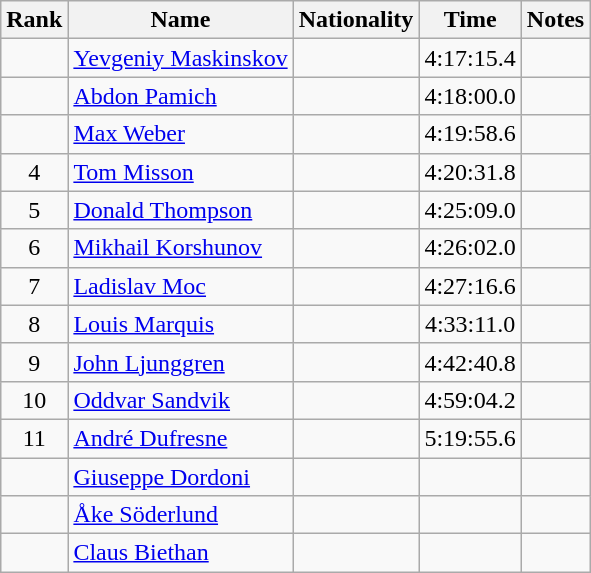<table class="wikitable sortable" style="text-align:center">
<tr>
<th>Rank</th>
<th>Name</th>
<th>Nationality</th>
<th>Time</th>
<th>Notes</th>
</tr>
<tr>
<td></td>
<td align=left><a href='#'>Yevgeniy Maskinskov</a></td>
<td align=left></td>
<td>4:17:15.4</td>
<td></td>
</tr>
<tr>
<td></td>
<td align=left><a href='#'>Abdon Pamich</a></td>
<td align=left></td>
<td>4:18:00.0</td>
<td></td>
</tr>
<tr>
<td></td>
<td align=left><a href='#'>Max Weber</a></td>
<td align=left></td>
<td>4:19:58.6</td>
<td></td>
</tr>
<tr>
<td>4</td>
<td align=left><a href='#'>Tom Misson</a></td>
<td align=left></td>
<td>4:20:31.8</td>
<td></td>
</tr>
<tr>
<td>5</td>
<td align=left><a href='#'>Donald Thompson</a></td>
<td align=left></td>
<td>4:25:09.0</td>
<td></td>
</tr>
<tr>
<td>6</td>
<td align=left><a href='#'>Mikhail Korshunov</a></td>
<td align=left></td>
<td>4:26:02.0</td>
<td></td>
</tr>
<tr>
<td>7</td>
<td align=left><a href='#'>Ladislav Moc</a></td>
<td align=left></td>
<td>4:27:16.6</td>
<td></td>
</tr>
<tr>
<td>8</td>
<td align=left><a href='#'>Louis Marquis</a></td>
<td align=left></td>
<td>4:33:11.0</td>
<td></td>
</tr>
<tr>
<td>9</td>
<td align=left><a href='#'>John Ljunggren</a></td>
<td align=left></td>
<td>4:42:40.8</td>
<td></td>
</tr>
<tr>
<td>10</td>
<td align=left><a href='#'>Oddvar Sandvik</a></td>
<td align=left></td>
<td>4:59:04.2</td>
<td></td>
</tr>
<tr>
<td>11</td>
<td align=left><a href='#'>André Dufresne</a></td>
<td align=left></td>
<td>5:19:55.6</td>
<td></td>
</tr>
<tr>
<td></td>
<td align=left><a href='#'>Giuseppe Dordoni</a></td>
<td align=left></td>
<td></td>
<td></td>
</tr>
<tr>
<td></td>
<td align=left><a href='#'>Åke Söderlund</a></td>
<td align=left></td>
<td></td>
<td></td>
</tr>
<tr>
<td></td>
<td align=left><a href='#'>Claus Biethan</a></td>
<td align=left></td>
<td></td>
<td></td>
</tr>
</table>
